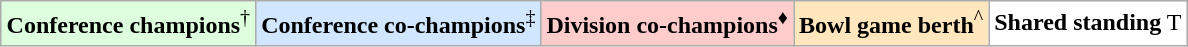<table class="wikitable" style="margin:1em auto;">
<tr>
<td bgcolor="#ddffdd"><strong>Conference champions</strong><sup>†</sup></td>
<td bgcolor="#D0E7FF"><strong>Conference co-champions</strong><sup>‡</sup></td>
<td bgcolor="#FFCCCC"><strong>Division co-champions</strong><sup>♦</sup></td>
<td bgcolor="#ffe6bd"><strong>Bowl game berth</strong><sup>^</sup></td>
<td bgcolor="#ffffff"><strong>Shared standing</strong> T</td>
</tr>
</table>
